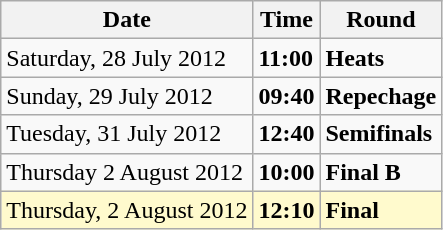<table class="wikitable">
<tr>
<th>Date</th>
<th>Time</th>
<th>Round</th>
</tr>
<tr>
<td>Saturday, 28 July 2012</td>
<td><strong>11:00</strong></td>
<td><strong>Heats</strong></td>
</tr>
<tr>
<td>Sunday, 29 July 2012</td>
<td><strong>09:40</strong></td>
<td><strong>Repechage</strong></td>
</tr>
<tr>
<td>Tuesday, 31 July 2012</td>
<td><strong>12:40</strong></td>
<td><strong>Semifinals</strong></td>
</tr>
<tr>
<td>Thursday 2 August 2012</td>
<td><strong>10:00</strong></td>
<td><strong>Final B</strong></td>
</tr>
<tr>
<td style=background:lemonchiffon>Thursday, 2 August 2012</td>
<td style=background:lemonchiffon><strong>12:10</strong></td>
<td style=background:lemonchiffon><strong>Final</strong></td>
</tr>
</table>
